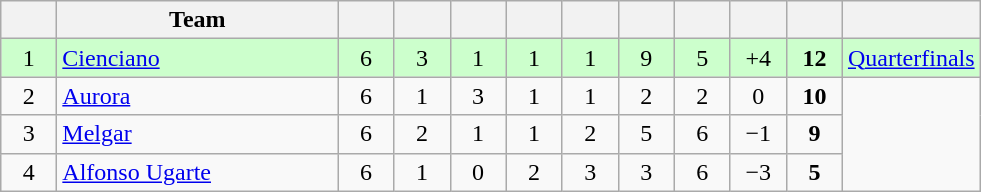<table class="wikitable" style="text-align:center;">
<tr>
<th width="30"></th>
<th width="180">Team</th>
<th width="30"></th>
<th width="30"></th>
<th width="30"></th>
<th width="30"></th>
<th width="30"></th>
<th width="30"></th>
<th width="30"></th>
<th width="30"></th>
<th width="30"></th>
<th width="30"></th>
</tr>
<tr bgcolor=ccffcc>
<td>1</td>
<td align=left><a href='#'>Cienciano</a></td>
<td>6</td>
<td>3</td>
<td>1</td>
<td>1</td>
<td>1</td>
<td>9</td>
<td>5</td>
<td>+4</td>
<td><strong>12</strong></td>
<td><a href='#'>Quarterfinals</a></td>
</tr>
<tr bgcolor=>
<td>2</td>
<td align=left><a href='#'>Aurora</a></td>
<td>6</td>
<td>1</td>
<td>3</td>
<td>1</td>
<td>1</td>
<td>2</td>
<td>2</td>
<td>0</td>
<td><strong>10</strong></td>
</tr>
<tr bgcolor=>
<td>3</td>
<td align=left><a href='#'>Melgar</a></td>
<td>6</td>
<td>2</td>
<td>1</td>
<td>1</td>
<td>2</td>
<td>5</td>
<td>6</td>
<td>−1</td>
<td><strong>9</strong></td>
</tr>
<tr bgcolor=>
<td>4</td>
<td align=left><a href='#'>Alfonso Ugarte</a></td>
<td>6</td>
<td>1</td>
<td>0</td>
<td>2</td>
<td>3</td>
<td>3</td>
<td>6</td>
<td>−3</td>
<td><strong>5</strong></td>
</tr>
</table>
